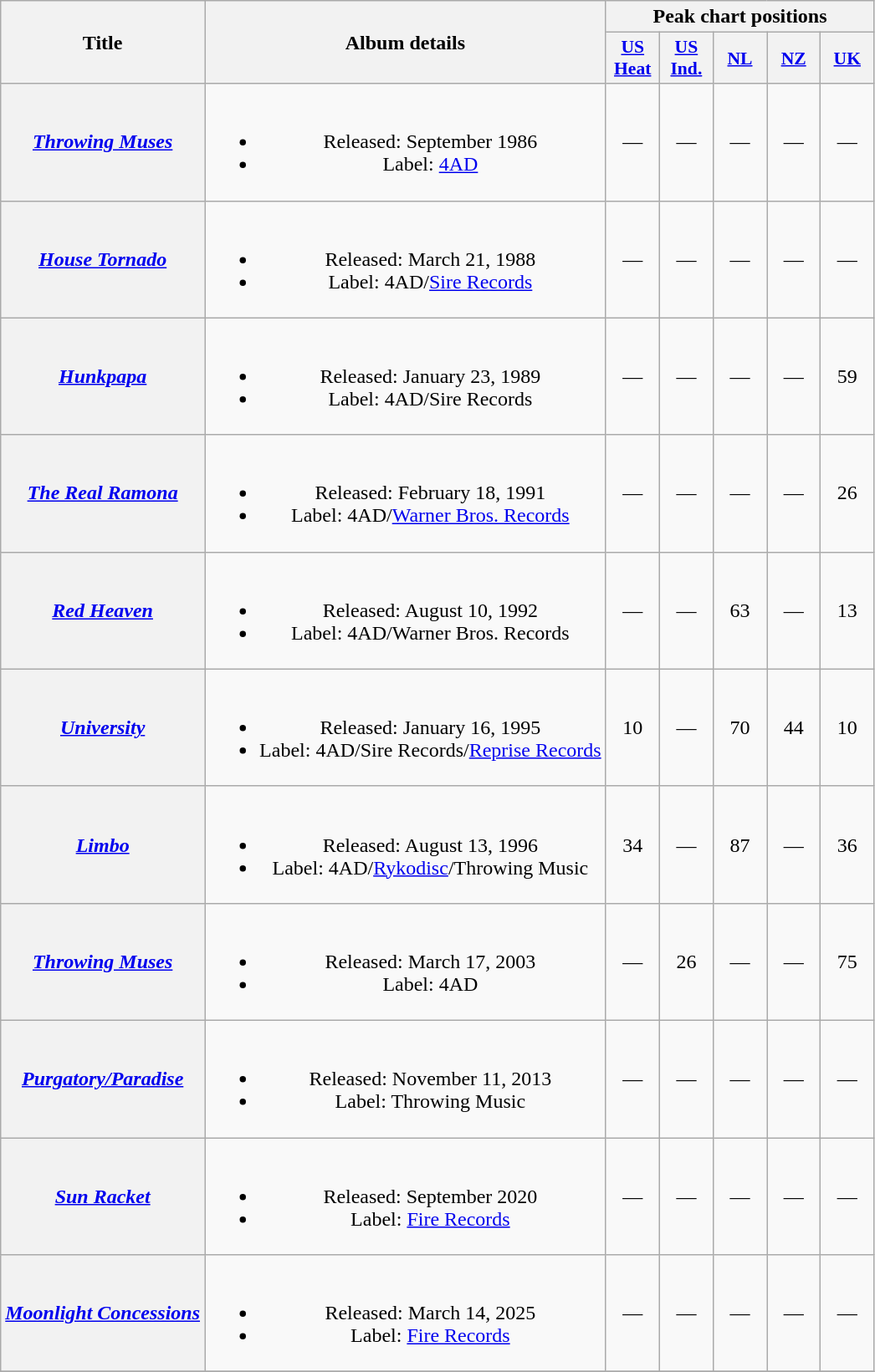<table class="wikitable plainrowheaders" style="text-align:center;">
<tr>
<th rowspan="2">Title</th>
<th rowspan="2">Album details</th>
<th colspan="5">Peak chart positions</th>
</tr>
<tr>
<th scope="col" style="width:2.5em;font-size:90%;"><a href='#'>US<br>Heat</a><br></th>
<th scope="col" style="width:2.5em;font-size:90%;"><a href='#'>US<br>Ind.</a><br></th>
<th scope="col" style="width:2.5em;font-size:90%;"><a href='#'>NL</a><br></th>
<th scope="col" style="width:2.5em;font-size:90%;"><a href='#'>NZ</a><br></th>
<th scope="col" style="width:2.5em;font-size:90%;"><a href='#'>UK</a><br></th>
</tr>
<tr>
<th scope="row"><a href='#'><em>Throwing Muses</em></a></th>
<td><br><ul><li>Released: September 1986</li><li>Label: <a href='#'>4AD</a></li></ul></td>
<td>—</td>
<td>—</td>
<td>—</td>
<td>—</td>
<td>—</td>
</tr>
<tr>
<th scope="row"><em><a href='#'>House Tornado</a></em></th>
<td><br><ul><li>Released: March 21, 1988</li><li>Label: 4AD/<a href='#'>Sire Records</a></li></ul></td>
<td>—</td>
<td>—</td>
<td>—</td>
<td>—</td>
<td>—</td>
</tr>
<tr>
<th scope="row"><em><a href='#'>Hunkpapa</a></em></th>
<td><br><ul><li>Released: January 23, 1989</li><li>Label: 4AD/Sire Records</li></ul></td>
<td>—</td>
<td>—</td>
<td>—</td>
<td>—</td>
<td>59</td>
</tr>
<tr>
<th scope="row"><em><a href='#'>The Real Ramona</a></em></th>
<td><br><ul><li>Released: February 18, 1991</li><li>Label: 4AD/<a href='#'>Warner Bros. Records</a></li></ul></td>
<td>—</td>
<td>—</td>
<td>—</td>
<td>—</td>
<td>26</td>
</tr>
<tr>
<th scope="row"><em><a href='#'>Red Heaven</a></em></th>
<td><br><ul><li>Released: August 10, 1992</li><li>Label: 4AD/Warner Bros. Records</li></ul></td>
<td>—</td>
<td>—</td>
<td>63</td>
<td>—</td>
<td>13</td>
</tr>
<tr>
<th scope="row"><em><a href='#'>University</a></em></th>
<td><br><ul><li>Released: January 16, 1995</li><li>Label: 4AD/Sire Records/<a href='#'>Reprise Records</a></li></ul></td>
<td>10</td>
<td>—</td>
<td>70</td>
<td>44</td>
<td>10</td>
</tr>
<tr>
<th scope="row"><em><a href='#'>Limbo</a></em></th>
<td><br><ul><li>Released: August 13, 1996</li><li>Label: 4AD/<a href='#'>Rykodisc</a>/Throwing Music</li></ul></td>
<td>34</td>
<td>—</td>
<td>87</td>
<td>—</td>
<td>36</td>
</tr>
<tr>
<th scope="row"><em><a href='#'>Throwing Muses</a></em></th>
<td><br><ul><li>Released: March 17, 2003</li><li>Label: 4AD</li></ul></td>
<td>—</td>
<td>26</td>
<td>—</td>
<td>—</td>
<td>75</td>
</tr>
<tr>
<th scope="row"><em><a href='#'>Purgatory/Paradise</a></em></th>
<td><br><ul><li>Released: November 11, 2013</li><li>Label: Throwing Music</li></ul></td>
<td>—</td>
<td>—</td>
<td>—</td>
<td>—</td>
<td>—</td>
</tr>
<tr>
<th scope="row"><em><a href='#'>Sun Racket</a></em></th>
<td><br><ul><li>Released: September 2020</li><li>Label: <a href='#'>Fire Records</a></li></ul></td>
<td>—</td>
<td>—</td>
<td>—</td>
<td>—</td>
<td>—</td>
</tr>
<tr>
<th scope="row"><em><a href='#'>Moonlight Concessions</a></em></th>
<td><br><ul><li>Released: March 14, 2025</li><li>Label: <a href='#'>Fire Records</a></li></ul></td>
<td>—</td>
<td>—</td>
<td>—</td>
<td>—</td>
<td>—</td>
</tr>
<tr>
</tr>
</table>
